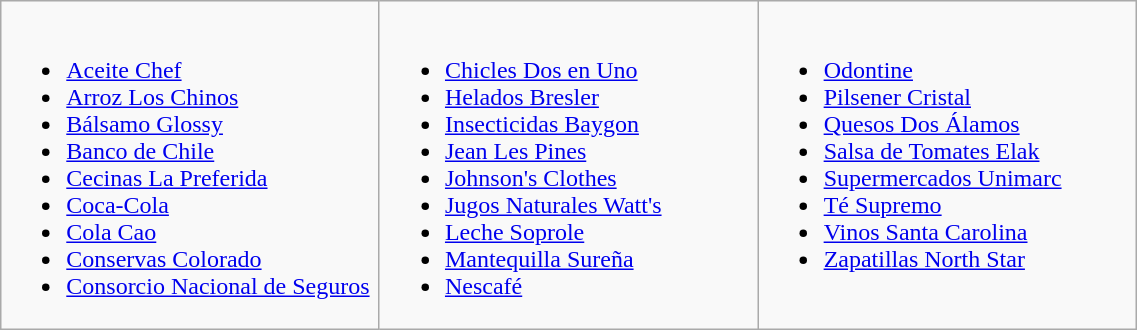<table class="wikitable" width=60%>
<tr valign ="top">
<td width=33%><br><ul><li><a href='#'>Aceite Chef</a></li><li><a href='#'>Arroz Los Chinos</a></li><li><a href='#'>Bálsamo Glossy</a></li><li><a href='#'>Banco de Chile</a></li><li><a href='#'>Cecinas La Preferida</a></li><li><a href='#'>Coca-Cola</a></li><li><a href='#'>Cola Cao</a></li><li><a href='#'>Conservas Colorado</a></li><li><a href='#'>Consorcio Nacional de Seguros</a></li></ul></td>
<td width=33%><br><ul><li><a href='#'>Chicles Dos en Uno</a></li><li><a href='#'>Helados Bresler</a></li><li><a href='#'>Insecticidas Baygon</a></li><li><a href='#'>Jean Les Pines</a></li><li><a href='#'>Johnson's Clothes</a></li><li><a href='#'>Jugos Naturales Watt's</a></li><li><a href='#'>Leche Soprole</a></li><li><a href='#'>Mantequilla Sureña</a></li><li><a href='#'>Nescafé</a></li></ul></td>
<td width=33%><br><ul><li><a href='#'>Odontine</a></li><li><a href='#'>Pilsener Cristal</a></li><li><a href='#'>Quesos Dos Álamos</a></li><li><a href='#'>Salsa de Tomates Elak</a></li><li><a href='#'>Supermercados Unimarc</a></li><li><a href='#'>Té Supremo</a></li><li><a href='#'>Vinos Santa Carolina</a></li><li><a href='#'>Zapatillas North Star</a></li></ul></td>
</tr>
</table>
